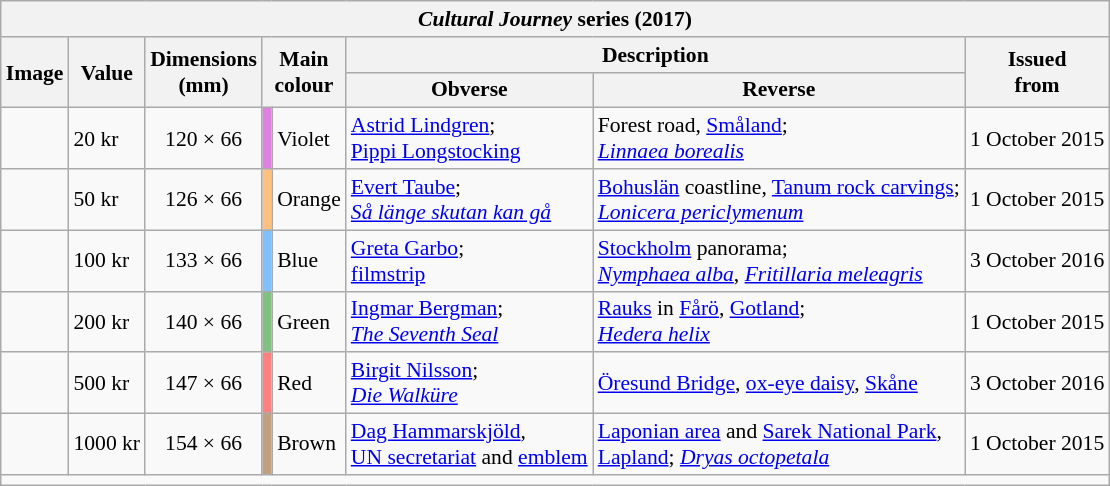<table class="wikitable" style="margin:auto; font-size:90%; border-width:1px;">
<tr>
<th colspan=8><em>Cultural Journey</em> series (2017)<br></th>
</tr>
<tr>
<th rowspan=2>Image</th>
<th rowspan=2>Value</th>
<th rowspan=2>Dimensions<br>(mm)</th>
<th rowspan=2 colspan=2>Main<br>colour</th>
<th colspan=2>Description</th>
<th rowspan=2>Issued<br>from</th>
</tr>
<tr>
<th>Obverse</th>
<th>Reverse</th>
</tr>
<tr>
<td align=center></td>
<td>20 kr</td>
<td align=center>120 × 66</td>
<td style="background:#E080E0;"></td>
<td>Violet</td>
<td><a href='#'>Astrid Lindgren</a>;<br><a href='#'>Pippi Longstocking</a></td>
<td>Forest road, <a href='#'>Småland</a>;<br><em><a href='#'>Linnaea borealis</a></em></td>
<td>1 October 2015</td>
</tr>
<tr>
<td align=center></td>
<td>50 kr</td>
<td align=center>126 × 66</td>
<td style="background:#FFC080"></td>
<td>Orange</td>
<td><a href='#'>Evert Taube</a>;<br><em><a href='#'>Så länge skutan kan gå</a></em></td>
<td><a href='#'>Bohuslän</a> coastline, <a href='#'>Tanum rock carvings</a>;<br><em><a href='#'>Lonicera periclymenum</a></em></td>
<td>1 October 2015</td>
</tr>
<tr>
<td align=center></td>
<td>100 kr</td>
<td align=center>133 × 66</td>
<td style="background:#80C0FF;"></td>
<td>Blue</td>
<td><a href='#'>Greta Garbo</a>;<br><a href='#'>filmstrip</a></td>
<td><a href='#'>Stockholm</a> panorama;<br><em><a href='#'>Nymphaea alba</a></em>, <em><a href='#'>Fritillaria meleagris</a></em></td>
<td>3 October 2016</td>
</tr>
<tr>
<td align=center></td>
<td>200 kr</td>
<td align=center>140 × 66</td>
<td style="background:#80C080;"></td>
<td>Green</td>
<td><a href='#'>Ingmar Bergman</a>;<br><em><a href='#'>The Seventh Seal</a></em></td>
<td><a href='#'>Rauks</a> in <a href='#'>Fårö</a>, <a href='#'>Gotland</a>;<br><em><a href='#'>Hedera helix</a></em></td>
<td>1 October 2015</td>
</tr>
<tr>
<td align=center></td>
<td>500 kr</td>
<td align=center>147 × 66</td>
<td style="background:#FF8080;"></td>
<td>Red</td>
<td><a href='#'>Birgit Nilsson</a>;<br><em><a href='#'>Die Walküre</a></em></td>
<td><a href='#'>Öresund Bridge</a>, <a href='#'>ox-eye daisy</a>, <a href='#'>Skåne</a></td>
<td>3 October 2016</td>
</tr>
<tr>
<td align=center></td>
<td>1000 kr</td>
<td align=center>154 × 66</td>
<td style="background:#C0A080;"></td>
<td>Brown</td>
<td><a href='#'>Dag Hammarskjöld</a>,<br><a href='#'>UN secretariat</a> and <a href='#'>emblem</a></td>
<td><a href='#'>Laponian area</a> and <a href='#'>Sarek National Park</a>,<br><a href='#'>Lapland</a>; <em><a href='#'>Dryas octopetala</a></em></td>
<td>1 October 2015</td>
</tr>
<tr>
<td colspan=8></td>
</tr>
</table>
